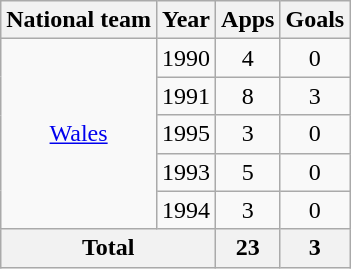<table class="wikitable" style="text-align:center">
<tr>
<th>National team</th>
<th>Year</th>
<th>Apps</th>
<th>Goals</th>
</tr>
<tr>
<td rowspan="5"><a href='#'>Wales</a></td>
<td>1990</td>
<td>4</td>
<td>0</td>
</tr>
<tr>
<td>1991</td>
<td>8</td>
<td>3</td>
</tr>
<tr>
<td>1995</td>
<td>3</td>
<td>0</td>
</tr>
<tr>
<td>1993</td>
<td>5</td>
<td>0</td>
</tr>
<tr>
<td>1994</td>
<td>3</td>
<td>0</td>
</tr>
<tr>
<th colspan="2">Total</th>
<th>23</th>
<th>3</th>
</tr>
</table>
